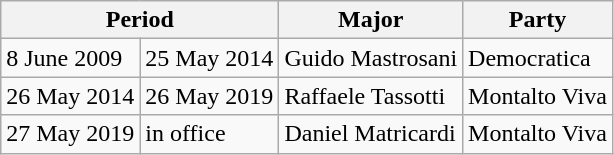<table class="wikitable">
<tr>
<th colspan="2">Period</th>
<th>Major</th>
<th>Party</th>
</tr>
<tr>
<td>8 June 2009</td>
<td>25 May 2014</td>
<td>Guido Mastrosani</td>
<td>Democratica</td>
</tr>
<tr>
<td>26 May 2014</td>
<td>26 May 2019</td>
<td>Raffaele Tassotti</td>
<td>Montalto Viva</td>
</tr>
<tr>
<td>27 May 2019</td>
<td>in office</td>
<td>Daniel Matricardi</td>
<td>Montalto Viva</td>
</tr>
</table>
